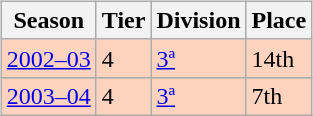<table>
<tr>
<td valign="top" width=0%><br><table class="wikitable">
<tr style="background:#f0f6fa;">
<th>Season</th>
<th>Tier</th>
<th>Division</th>
<th>Place</th>
</tr>
<tr>
<td style="background:#FFD3BD;"><a href='#'>2002–03</a></td>
<td style="background:#FFD3BD;">4</td>
<td style="background:#FFD3BD;"><a href='#'>3ª</a></td>
<td style="background:#FFD3BD;">14th</td>
</tr>
<tr>
<td style="background:#FFD3BD;"><a href='#'>2003–04</a></td>
<td style="background:#FFD3BD;">4</td>
<td style="background:#FFD3BD;"><a href='#'>3ª</a></td>
<td style="background:#FFD3BD;">7th</td>
</tr>
</table>
</td>
</tr>
</table>
